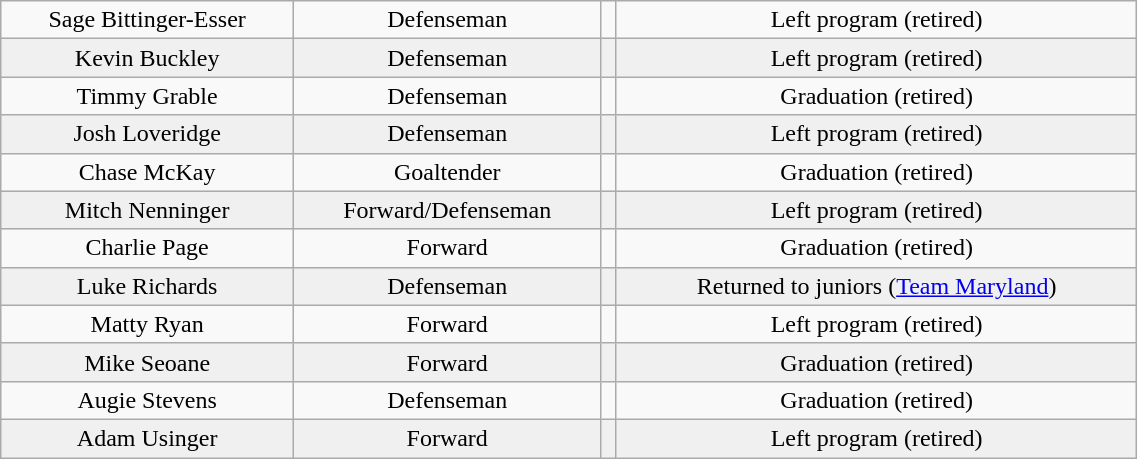<table class="wikitable" width="60%">
<tr align="center" bgcolor="">
<td>Sage Bittinger-Esser</td>
<td>Defenseman</td>
<td></td>
<td>Left program (retired)</td>
</tr>
<tr align="center" bgcolor="f0f0f0">
<td>Kevin Buckley</td>
<td>Defenseman</td>
<td></td>
<td>Left program (retired)</td>
</tr>
<tr align="center" bgcolor="">
<td>Timmy Grable</td>
<td>Defenseman</td>
<td></td>
<td>Graduation (retired)</td>
</tr>
<tr align="center" bgcolor="f0f0f0">
<td>Josh Loveridge</td>
<td>Defenseman</td>
<td></td>
<td>Left program (retired)</td>
</tr>
<tr align="center" bgcolor="">
<td>Chase McKay</td>
<td>Goaltender</td>
<td></td>
<td>Graduation (retired)</td>
</tr>
<tr align="center" bgcolor="f0f0f0">
<td>Mitch Nenninger</td>
<td>Forward/Defenseman</td>
<td></td>
<td>Left program (retired)</td>
</tr>
<tr align="center" bgcolor="">
<td>Charlie Page</td>
<td>Forward</td>
<td></td>
<td>Graduation (retired)</td>
</tr>
<tr align="center" bgcolor="f0f0f0">
<td>Luke Richards</td>
<td>Defenseman</td>
<td></td>
<td>Returned to juniors (<a href='#'>Team Maryland</a>)</td>
</tr>
<tr align="center" bgcolor="">
<td>Matty Ryan</td>
<td>Forward</td>
<td></td>
<td>Left program (retired)</td>
</tr>
<tr align="center" bgcolor="f0f0f0">
<td>Mike Seoane</td>
<td>Forward</td>
<td></td>
<td>Graduation (retired)</td>
</tr>
<tr align="center" bgcolor="">
<td>Augie Stevens</td>
<td>Defenseman</td>
<td></td>
<td>Graduation (retired)</td>
</tr>
<tr align="center" bgcolor="f0f0f0">
<td>Adam Usinger</td>
<td>Forward</td>
<td></td>
<td>Left program (retired)</td>
</tr>
</table>
